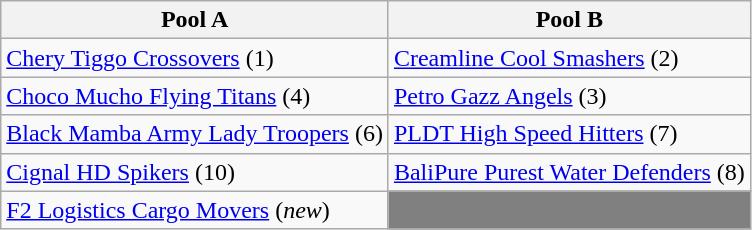<table class="wikitable" width=500 style="white-space:nowrap;">
<tr>
<th width=50%>Pool A</th>
<th width=50%>Pool B</th>
</tr>
<tr>
<td><a href='#'>Chery Tiggo Crossovers</a> (1)</td>
<td><a href='#'>Creamline Cool Smashers</a> (2)</td>
</tr>
<tr>
<td><a href='#'>Choco Mucho Flying Titans</a> (4)</td>
<td><a href='#'>Petro Gazz Angels</a> (3)</td>
</tr>
<tr>
<td><a href='#'>Black Mamba Army Lady Troopers</a> (6)</td>
<td><a href='#'>PLDT High Speed Hitters</a> (7)</td>
</tr>
<tr>
<td><a href='#'>Cignal HD Spikers</a> (10)</td>
<td><a href='#'>BaliPure Purest Water Defenders</a> (8)</td>
</tr>
<tr>
<td><a href='#'>F2 Logistics Cargo Movers</a> (<em>new</em>)</td>
<td bgcolor=grey></td>
</tr>
</table>
